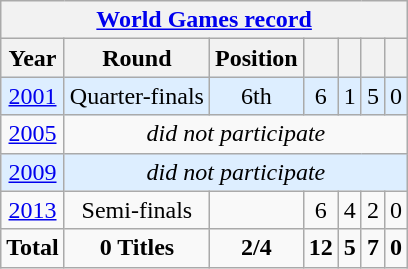<table class="wikitable" style="text-align: center;">
<tr>
<th colspan=10><a href='#'>World Games record</a></th>
</tr>
<tr>
<th>Year</th>
<th>Round</th>
<th>Position</th>
<th></th>
<th></th>
<th></th>
<th></th>
</tr>
<tr bgcolor=#ddeeff>
<td> <a href='#'>2001</a></td>
<td>Quarter-finals</td>
<td>6th</td>
<td>6</td>
<td>1</td>
<td>5</td>
<td>0</td>
</tr>
<tr>
<td> <a href='#'>2005</a></td>
<td colspan="6" rowspan=1><em>did not participate</em></td>
</tr>
<tr bgcolor=#ddeeff>
<td> <a href='#'>2009</a></td>
<td colspan="6" rowspan=1><em>did not participate</em></td>
</tr>
<tr>
<td> <a href='#'>2013</a></td>
<td>Semi-finals</td>
<td></td>
<td>6</td>
<td>4</td>
<td>2</td>
<td>0</td>
</tr>
<tr>
<td colspan=1><strong>Total</strong></td>
<td><strong>0 Titles</strong></td>
<td><strong>2/4</strong></td>
<td><strong>12</strong></td>
<td><strong>5</strong></td>
<td><strong>7</strong></td>
<td><strong>0</strong></td>
</tr>
</table>
